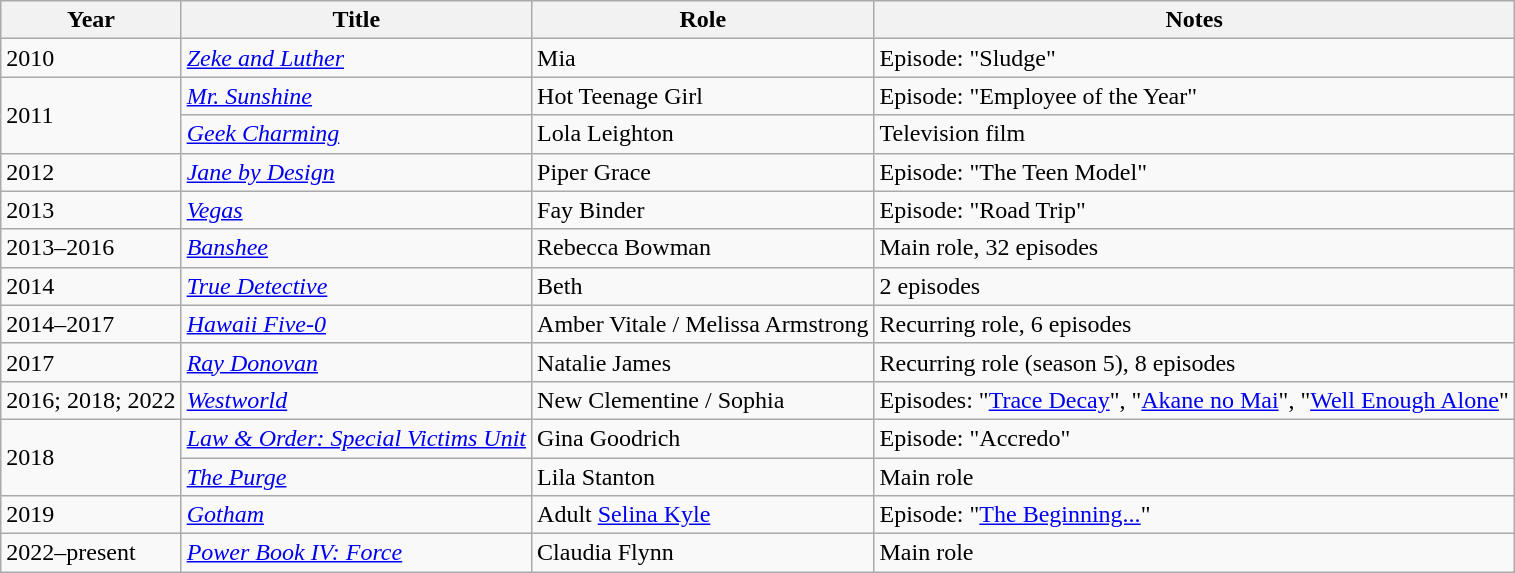<table class="wikitable sortable">
<tr>
<th>Year</th>
<th>Title</th>
<th>Role</th>
<th>Notes</th>
</tr>
<tr>
<td>2010</td>
<td><em><a href='#'>Zeke and Luther</a></em></td>
<td>Mia</td>
<td>Episode: "Sludge"</td>
</tr>
<tr>
<td rowspan="2">2011</td>
<td><em><a href='#'>Mr. Sunshine</a></em></td>
<td>Hot Teenage Girl</td>
<td>Episode: "Employee of the Year"</td>
</tr>
<tr>
<td><em><a href='#'>Geek Charming</a></em></td>
<td>Lola Leighton</td>
<td>Television film</td>
</tr>
<tr>
<td>2012</td>
<td><em><a href='#'>Jane by Design</a></em></td>
<td>Piper Grace</td>
<td>Episode: "The Teen Model"</td>
</tr>
<tr>
<td>2013</td>
<td><em><a href='#'>Vegas</a></em></td>
<td>Fay Binder</td>
<td>Episode: "Road Trip"</td>
</tr>
<tr>
<td>2013–2016</td>
<td><em><a href='#'>Banshee</a></em></td>
<td>Rebecca Bowman</td>
<td>Main role, 32 episodes</td>
</tr>
<tr>
<td>2014</td>
<td><em><a href='#'>True Detective</a></em></td>
<td>Beth</td>
<td>2 episodes</td>
</tr>
<tr>
<td>2014–2017</td>
<td><em><a href='#'>Hawaii Five-0</a></em></td>
<td>Amber Vitale / Melissa Armstrong</td>
<td>Recurring role, 6 episodes</td>
</tr>
<tr>
<td>2017</td>
<td><em><a href='#'>Ray Donovan</a></em></td>
<td>Natalie James</td>
<td>Recurring role (season 5), 8 episodes</td>
</tr>
<tr>
<td>2016; 2018; 2022</td>
<td><em><a href='#'>Westworld</a></em></td>
<td>New Clementine / Sophia</td>
<td>Episodes: "<a href='#'>Trace Decay</a>", "<a href='#'>Akane no Mai</a>", "<a href='#'>Well Enough Alone</a>"</td>
</tr>
<tr>
<td rowspan="2">2018</td>
<td><em><a href='#'>Law & Order: Special Victims Unit</a></em></td>
<td>Gina Goodrich</td>
<td>Episode: "Accredo"</td>
</tr>
<tr>
<td><em><a href='#'>The Purge</a></em></td>
<td>Lila Stanton</td>
<td>Main role</td>
</tr>
<tr>
<td>2019</td>
<td><em><a href='#'>Gotham</a></em></td>
<td>Adult <a href='#'>Selina Kyle</a></td>
<td>Episode: "<a href='#'>The Beginning...</a>"</td>
</tr>
<tr>
<td>2022–present</td>
<td><em><a href='#'>Power Book IV: Force</a></em></td>
<td>Claudia Flynn</td>
<td>Main role</td>
</tr>
</table>
